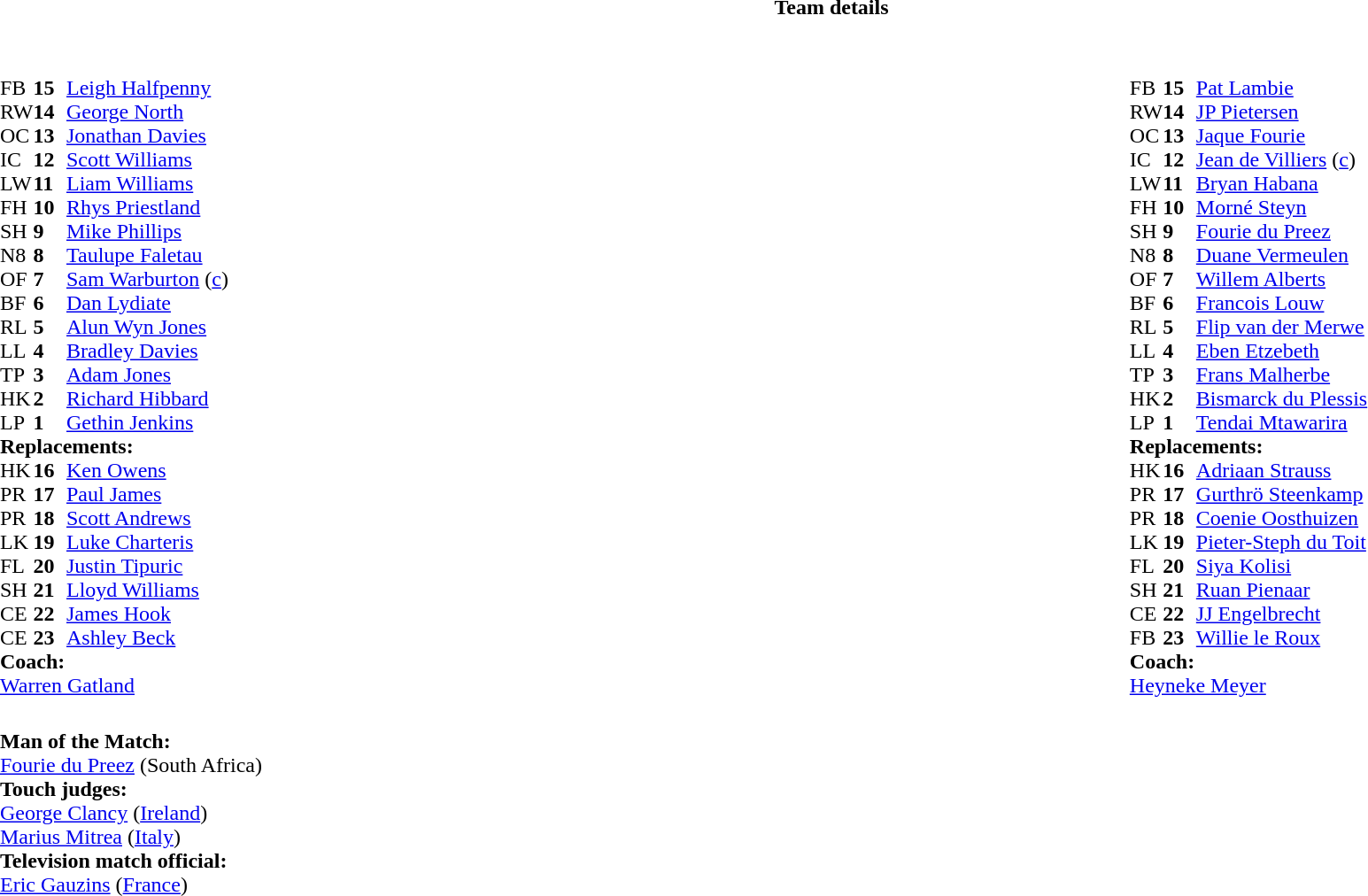<table border="0" width="100%" class="collapsible collapsed">
<tr>
<th>Team details</th>
</tr>
<tr>
<td><br><table width="100%">
<tr>
<td valign="top" width="50%"><br><table style="font-size: 100%" cellspacing="0" cellpadding="0">
<tr>
<th width="25"></th>
<th width="25"></th>
</tr>
<tr>
<td>FB</td>
<td><strong>15</strong></td>
<td><a href='#'>Leigh Halfpenny</a></td>
</tr>
<tr>
<td>RW</td>
<td><strong>14</strong></td>
<td><a href='#'>George North</a></td>
</tr>
<tr>
<td>OC</td>
<td><strong>13</strong></td>
<td><a href='#'>Jonathan Davies</a></td>
<td></td>
<td></td>
</tr>
<tr>
<td>IC</td>
<td><strong>12</strong></td>
<td><a href='#'>Scott Williams</a></td>
</tr>
<tr>
<td>LW</td>
<td><strong>11</strong></td>
<td><a href='#'>Liam Williams</a></td>
<td></td>
<td></td>
</tr>
<tr>
<td>FH</td>
<td><strong>10</strong></td>
<td><a href='#'>Rhys Priestland</a></td>
</tr>
<tr>
<td>SH</td>
<td><strong>9</strong></td>
<td><a href='#'>Mike Phillips</a></td>
<td></td>
<td></td>
</tr>
<tr>
<td>N8</td>
<td><strong>8</strong></td>
<td><a href='#'>Taulupe Faletau</a></td>
</tr>
<tr>
<td>OF</td>
<td><strong>7</strong></td>
<td><a href='#'>Sam Warburton</a> (<a href='#'>c</a>)</td>
</tr>
<tr>
<td>BF</td>
<td><strong>6</strong></td>
<td><a href='#'>Dan Lydiate</a></td>
<td></td>
<td></td>
</tr>
<tr>
<td>RL</td>
<td><strong>5</strong></td>
<td><a href='#'>Alun Wyn Jones</a></td>
<td></td>
<td></td>
</tr>
<tr>
<td>LL</td>
<td><strong>4</strong></td>
<td><a href='#'>Bradley Davies</a></td>
</tr>
<tr>
<td>TP</td>
<td><strong>3</strong></td>
<td><a href='#'>Adam Jones</a></td>
<td></td>
<td></td>
</tr>
<tr>
<td>HK</td>
<td><strong>2</strong></td>
<td><a href='#'>Richard Hibbard</a></td>
<td></td>
<td></td>
</tr>
<tr>
<td>LP</td>
<td><strong>1</strong></td>
<td><a href='#'>Gethin Jenkins</a></td>
<td></td>
</tr>
<tr>
<td colspan=3><strong>Replacements:</strong></td>
</tr>
<tr>
<td>HK</td>
<td><strong>16</strong></td>
<td><a href='#'>Ken Owens</a></td>
<td></td>
<td></td>
</tr>
<tr>
<td>PR</td>
<td><strong>17</strong></td>
<td><a href='#'>Paul James</a></td>
<td></td>
<td></td>
<td></td>
</tr>
<tr>
<td>PR</td>
<td><strong>18</strong></td>
<td><a href='#'>Scott Andrews</a></td>
<td></td>
<td></td>
<td></td>
</tr>
<tr>
<td>LK</td>
<td><strong>19</strong></td>
<td><a href='#'>Luke Charteris</a></td>
<td></td>
<td></td>
</tr>
<tr>
<td>FL</td>
<td><strong>20</strong></td>
<td><a href='#'>Justin Tipuric</a></td>
<td></td>
<td></td>
</tr>
<tr>
<td>SH</td>
<td><strong>21</strong></td>
<td><a href='#'>Lloyd Williams</a></td>
<td></td>
<td></td>
</tr>
<tr>
<td>CE</td>
<td><strong>22</strong></td>
<td><a href='#'>James Hook</a></td>
<td></td>
<td></td>
</tr>
<tr>
<td>CE</td>
<td><strong>23</strong></td>
<td><a href='#'>Ashley Beck</a></td>
<td></td>
<td></td>
</tr>
<tr>
<td colspan=3><strong>Coach:</strong></td>
</tr>
<tr>
<td colspan="4"> <a href='#'>Warren Gatland</a></td>
</tr>
</table>
</td>
<td valign="top" width="50%"><br><table style="font-size: 100%" cellspacing="0" cellpadding="0" align="center">
<tr>
<th width="25"></th>
<th width="25"></th>
</tr>
<tr>
<td>FB</td>
<td><strong>15</strong></td>
<td><a href='#'>Pat Lambie</a></td>
</tr>
<tr>
<td>RW</td>
<td><strong>14</strong></td>
<td><a href='#'>JP Pietersen</a></td>
<td></td>
<td></td>
</tr>
<tr>
<td>OC</td>
<td><strong>13</strong></td>
<td><a href='#'>Jaque Fourie</a></td>
</tr>
<tr>
<td>IC</td>
<td><strong>12</strong></td>
<td><a href='#'>Jean de Villiers</a> (<a href='#'>c</a>)</td>
</tr>
<tr>
<td>LW</td>
<td><strong>11</strong></td>
<td><a href='#'>Bryan Habana</a></td>
</tr>
<tr>
<td>FH</td>
<td><strong>10</strong></td>
<td><a href='#'>Morné Steyn</a></td>
<td></td>
<td></td>
</tr>
<tr>
<td>SH</td>
<td><strong>9</strong></td>
<td><a href='#'>Fourie du Preez</a></td>
<td></td>
<td></td>
</tr>
<tr>
<td>N8</td>
<td><strong>8</strong></td>
<td><a href='#'>Duane Vermeulen</a></td>
</tr>
<tr>
<td>OF</td>
<td><strong>7</strong></td>
<td><a href='#'>Willem Alberts</a></td>
<td></td>
<td></td>
</tr>
<tr>
<td>BF</td>
<td><strong>6</strong></td>
<td><a href='#'>Francois Louw</a></td>
<td></td>
</tr>
<tr>
<td>RL</td>
<td><strong>5</strong></td>
<td><a href='#'>Flip van der Merwe</a></td>
</tr>
<tr>
<td>LL</td>
<td><strong>4</strong></td>
<td><a href='#'>Eben Etzebeth</a></td>
<td></td>
<td></td>
</tr>
<tr>
<td>TP</td>
<td><strong>3</strong></td>
<td><a href='#'>Frans Malherbe</a></td>
<td></td>
<td></td>
</tr>
<tr>
<td>HK</td>
<td><strong>2</strong></td>
<td><a href='#'>Bismarck du Plessis</a></td>
<td></td>
<td></td>
</tr>
<tr>
<td>LP</td>
<td><strong>1</strong></td>
<td><a href='#'>Tendai Mtawarira</a></td>
<td></td>
<td></td>
</tr>
<tr>
<td colspan=3><strong>Replacements:</strong></td>
</tr>
<tr>
<td>HK</td>
<td><strong>16</strong></td>
<td><a href='#'>Adriaan Strauss</a></td>
<td></td>
<td></td>
</tr>
<tr>
<td>PR</td>
<td><strong>17</strong></td>
<td><a href='#'>Gurthrö Steenkamp</a></td>
<td></td>
<td></td>
</tr>
<tr>
<td>PR</td>
<td><strong>18</strong></td>
<td><a href='#'>Coenie Oosthuizen</a></td>
<td></td>
<td></td>
</tr>
<tr>
<td>LK</td>
<td><strong>19</strong></td>
<td><a href='#'>Pieter-Steph du Toit</a></td>
<td></td>
<td></td>
</tr>
<tr>
<td>FL</td>
<td><strong>20</strong></td>
<td><a href='#'>Siya Kolisi</a></td>
<td></td>
<td></td>
</tr>
<tr>
<td>SH</td>
<td><strong>21</strong></td>
<td><a href='#'>Ruan Pienaar</a></td>
<td></td>
<td></td>
</tr>
<tr>
<td>CE</td>
<td><strong>22</strong></td>
<td><a href='#'>JJ Engelbrecht</a></td>
<td></td>
<td></td>
</tr>
<tr>
<td>FB</td>
<td><strong>23</strong></td>
<td><a href='#'>Willie le Roux</a></td>
<td></td>
<td></td>
</tr>
<tr>
<td colspan=3><strong>Coach:</strong></td>
</tr>
<tr>
<td colspan="4"> <a href='#'>Heyneke Meyer</a></td>
</tr>
</table>
</td>
</tr>
</table>
<table width=100% style="font-size: 100%">
<tr>
<td><br><strong>Man of the Match:</strong>
<br><a href='#'>Fourie du Preez</a> (South Africa)<br><strong>Touch judges:</strong>
<br><a href='#'>George Clancy</a> (<a href='#'>Ireland</a>)
<br><a href='#'>Marius Mitrea</a> (<a href='#'>Italy</a>)
<br><strong>Television match official:</strong>
<br><a href='#'>Eric Gauzins</a> (<a href='#'>France</a>)</td>
</tr>
</table>
</td>
</tr>
</table>
